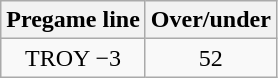<table class="wikitable">
<tr align="center">
<th style=>Pregame line</th>
<th style=>Over/under</th>
</tr>
<tr align="center">
<td>TROY −3</td>
<td>52</td>
</tr>
</table>
